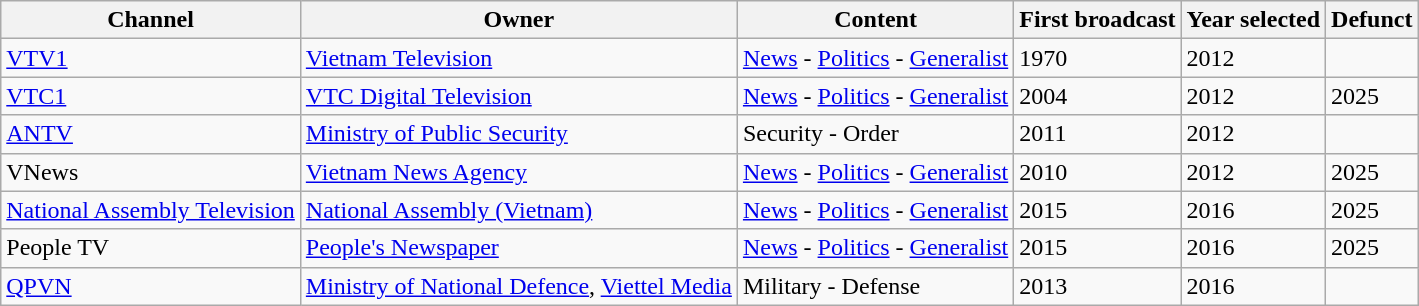<table class="wikitable">
<tr>
<th>Channel</th>
<th>Owner</th>
<th>Content</th>
<th>First broadcast</th>
<th>Year selected</th>
<th>Defunct</th>
</tr>
<tr>
<td><a href='#'>VTV1</a></td>
<td><a href='#'>Vietnam Television</a></td>
<td><a href='#'>News</a> - <a href='#'>Politics</a> - <a href='#'>Generalist</a></td>
<td>1970</td>
<td>2012</td>
<td></td>
</tr>
<tr>
<td><a href='#'>VTC1</a></td>
<td><a href='#'>VTC Digital Television</a></td>
<td><a href='#'>News</a> - <a href='#'>Politics</a> - <a href='#'>Generalist</a></td>
<td>2004</td>
<td>2012</td>
<td>2025</td>
</tr>
<tr>
<td><a href='#'>ANTV</a></td>
<td><a href='#'>Ministry of Public Security</a></td>
<td>Security - Order</td>
<td>2011</td>
<td>2012</td>
<td></td>
</tr>
<tr>
<td>VNews</td>
<td><a href='#'>Vietnam News Agency</a></td>
<td><a href='#'>News</a> - <a href='#'>Politics</a> - <a href='#'>Generalist</a></td>
<td>2010</td>
<td>2012</td>
<td>2025</td>
</tr>
<tr>
<td><a href='#'>National Assembly Television</a></td>
<td><a href='#'>National Assembly (Vietnam)</a></td>
<td><a href='#'>News</a> - <a href='#'>Politics</a> - <a href='#'>Generalist</a></td>
<td>2015</td>
<td>2016</td>
<td>2025</td>
</tr>
<tr>
<td>People TV</td>
<td><a href='#'>People's Newspaper</a></td>
<td><a href='#'>News</a> - <a href='#'>Politics</a> - <a href='#'>Generalist</a></td>
<td>2015</td>
<td>2016</td>
<td>2025</td>
</tr>
<tr>
<td><a href='#'>QPVN</a></td>
<td><a href='#'>Ministry of National Defence</a>, <a href='#'>Viettel Media</a></td>
<td>Military - Defense</td>
<td>2013</td>
<td>2016</td>
<td></td>
</tr>
</table>
